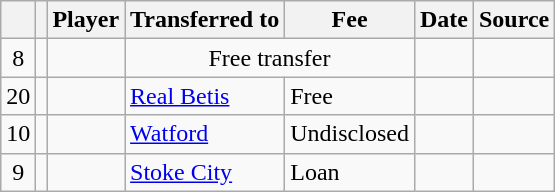<table class="wikitable plainrowheaders sortable">
<tr>
<th></th>
<th></th>
<th scope=col>Player</th>
<th>Transferred to</th>
<th !scope=col; style="width: 65px;">Fee</th>
<th scope=col>Date</th>
<th scope=col>Source</th>
</tr>
<tr>
<td align=center>8</td>
<td align=center></td>
<td></td>
<td colspan="2" style="text-align: center;">Free transfer</td>
<td rowspan=1></td>
<td></td>
</tr>
<tr>
<td align=center>20</td>
<td align=center></td>
<td></td>
<td> <a href='#'>Real Betis</a></td>
<td>Free</td>
<td rowspan=1></td>
<td></td>
</tr>
<tr>
<td align=center>10</td>
<td align=center></td>
<td></td>
<td> <a href='#'>Watford</a></td>
<td>Undisclosed</td>
<td rowspan=1></td>
<td></td>
</tr>
<tr>
<td align=center>9</td>
<td align=center></td>
<td></td>
<td> <a href='#'>Stoke City</a></td>
<td>Loan</td>
<td rowspan=1></td>
<td></td>
</tr>
</table>
